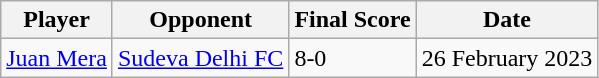<table class="wikitable">
<tr>
<th>Player</th>
<th>Opponent</th>
<th>Final Score</th>
<th>Date</th>
</tr>
<tr>
<td><a href='#'>Juan Mera</a></td>
<td><a href='#'>Sudeva Delhi FC</a></td>
<td>8-0</td>
<td>26 February 2023</td>
</tr>
</table>
